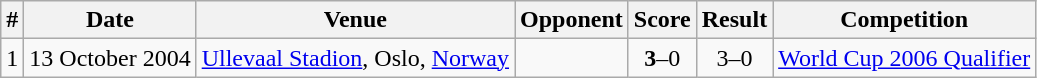<table class="wikitable">
<tr>
<th>#</th>
<th>Date</th>
<th>Venue</th>
<th>Opponent</th>
<th>Score</th>
<th>Result</th>
<th>Competition</th>
</tr>
<tr>
<td align=center>1</td>
<td>13 October 2004</td>
<td><a href='#'>Ullevaal Stadion</a>, Oslo, <a href='#'>Norway</a></td>
<td></td>
<td align=center><strong>3</strong>–0</td>
<td align=center>3–0</td>
<td><a href='#'>World Cup 2006 Qualifier</a></td>
</tr>
</table>
